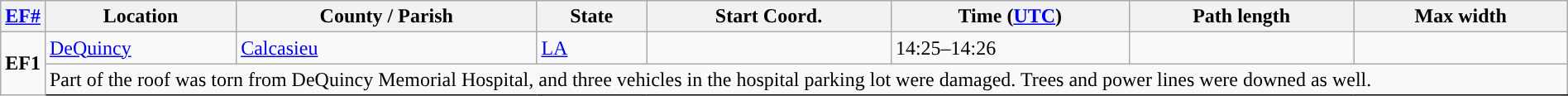<table class="wikitable sortable" style="width:100%;">
<tr>
<th scope="col" width="2%" align="center"><a href='#'>EF#</a></th>
<th scope="col" align="center" class="unsortable">Location</th>
<th scope="col" align="center" class="unsortable">County / Parish</th>
<th scope="col" align="center">State</th>
<th scope="col" align="center" data-sort-type="number">Start Coord.</th>
<th scope="col" align="center" data-sort-type="number">Time (<a href='#'>UTC</a>)</th>
<th scope="col" align="center" data-sort-type="number">Path length</th>
<th scope="col" align="center" data-sort-type="number">Max width</th>
</tr>
<tr>
<td rowspan="2" align="center"><strong>EF1</strong></td>
<td><a href='#'>DeQuincy</a></td>
<td><a href='#'>Calcasieu</a></td>
<td><a href='#'>LA</a></td>
<td></td>
<td>14:25–14:26</td>
<td></td>
<td></td>
</tr>
<tr class="expand-child">
<td colspan="7" style=" border-bottom: 1px solid black;">Part of the roof was torn from DeQuincy Memorial Hospital, and three vehicles in the hospital parking lot were damaged. Trees and power lines were downed as well.</td>
</tr>
</table>
